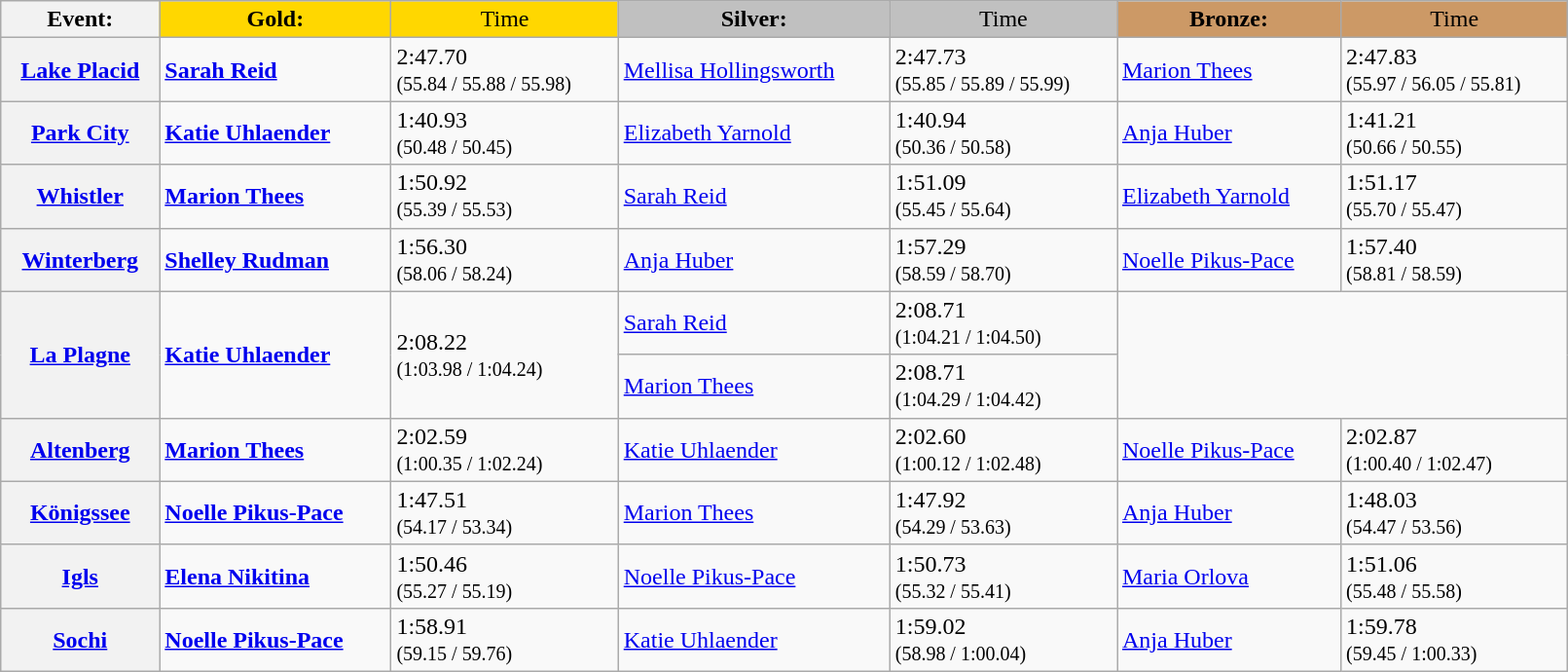<table class="wikitable plainrowheaders" width=85%>
<tr>
<th scope="col"><strong>Event:</strong></th>
<td !scope="col" align="center" bgcolor="gold"><strong>Gold:</strong></td>
<td !scope="col" align="center" bgcolor="gold">Time</td>
<td !scope="col" align="center" bgcolor="silver"><strong>Silver:</strong></td>
<td !scope="col" align="center" bgcolor="silver">Time</td>
<td !scope="col" align="center" bgcolor="CC9966"><strong>Bronze:</strong></td>
<td !scope="col" align="center" bgcolor="CC9966">Time</td>
</tr>
<tr>
<th scope="row"><a href='#'>Lake Placid</a></th>
<td><strong><a href='#'>Sarah Reid</a></strong><br><small></small></td>
<td>2:47.70<br><small>(55.84 / 55.88 / 55.98)</small></td>
<td><a href='#'>Mellisa Hollingsworth</a><br><small></small></td>
<td>2:47.73<br><small>(55.85 / 55.89 / 55.99)</small></td>
<td><a href='#'>Marion Thees</a><br><small></small></td>
<td>2:47.83<br><small>(55.97 / 56.05 / 55.81)</small></td>
</tr>
<tr>
<th scope="row"><a href='#'>Park City</a></th>
<td><strong><a href='#'>Katie Uhlaender</a></strong><br><small></small></td>
<td>1:40.93<br><small>(50.48 / 50.45)</small></td>
<td><a href='#'>Elizabeth Yarnold</a><br><small></small></td>
<td>1:40.94<br><small>(50.36 / 50.58)</small></td>
<td><a href='#'>Anja Huber</a><br><small></small></td>
<td>1:41.21<br><small>(50.66 / 50.55)</small></td>
</tr>
<tr>
<th scope="row"><a href='#'>Whistler</a></th>
<td><strong><a href='#'>Marion Thees</a></strong><br><small></small></td>
<td>1:50.92<br><small>(55.39 / 55.53)</small></td>
<td><a href='#'>Sarah Reid</a><br><small></small></td>
<td>1:51.09<br><small>(55.45 / 55.64)</small></td>
<td><a href='#'>Elizabeth Yarnold</a><br><small></small></td>
<td>1:51.17<br><small>(55.70 / 55.47)</small></td>
</tr>
<tr>
<th scope="row"><a href='#'>Winterberg</a></th>
<td><strong><a href='#'>Shelley Rudman</a></strong><br><small></small></td>
<td>1:56.30<br><small>(58.06 / 58.24)</small></td>
<td><a href='#'>Anja Huber</a><br><small></small></td>
<td>1:57.29<br><small>(58.59 / 58.70)</small></td>
<td><a href='#'>Noelle Pikus-Pace</a><br><small></small></td>
<td>1:57.40<br><small>(58.81 / 58.59)</small></td>
</tr>
<tr>
<th scope="row" rowspan=2><a href='#'>La Plagne</a></th>
<td rowspan=2><strong><a href='#'>Katie Uhlaender</a></strong><br><small></small></td>
<td rowspan=2>2:08.22<br><small>(1:03.98 / 1:04.24)</small></td>
<td><a href='#'>Sarah Reid</a><br><small></small></td>
<td>2:08.71<br><small>(1:04.21 / 1:04.50)</small></td>
</tr>
<tr>
<td><a href='#'>Marion Thees</a><br><small></small></td>
<td>2:08.71<br><small>(1:04.29 / 1:04.42)</small></td>
</tr>
<tr>
<th scope="row"><a href='#'>Altenberg</a></th>
<td><strong><a href='#'>Marion Thees</a></strong><br><small></small></td>
<td>2:02.59<br><small>(1:00.35 / 1:02.24)</small></td>
<td><a href='#'>Katie Uhlaender</a><br><small></small></td>
<td>2:02.60<br><small>(1:00.12 / 1:02.48)</small></td>
<td><a href='#'>Noelle Pikus-Pace</a><br><small></small></td>
<td>2:02.87<br><small>(1:00.40 / 1:02.47)</small></td>
</tr>
<tr>
<th scope="row"><a href='#'>Königssee</a></th>
<td><strong><a href='#'>Noelle Pikus-Pace</a></strong><br><small></small></td>
<td>1:47.51<br><small>(54.17 / 53.34)</small></td>
<td><a href='#'>Marion Thees</a><br><small></small></td>
<td>1:47.92<br><small>(54.29 / 53.63)</small></td>
<td><a href='#'>Anja Huber</a><br><small></small></td>
<td>1:48.03<br><small>(54.47 / 53.56)</small></td>
</tr>
<tr>
<th scope="row"><a href='#'>Igls</a></th>
<td><strong><a href='#'>Elena Nikitina</a></strong><br><small></small></td>
<td>1:50.46<br><small>(55.27 / 55.19)</small></td>
<td><a href='#'>Noelle Pikus-Pace</a><br><small></small></td>
<td>1:50.73<br><small>(55.32 / 55.41)</small></td>
<td><a href='#'>Maria Orlova</a><br><small></small></td>
<td>1:51.06<br><small>(55.48 / 55.58)</small></td>
</tr>
<tr>
<th scope="row"><a href='#'>Sochi</a></th>
<td><strong><a href='#'>Noelle Pikus-Pace</a></strong><br><small></small></td>
<td>1:58.91<br><small>(59.15 / 59.76)</small></td>
<td><a href='#'>Katie Uhlaender</a><br><small></small></td>
<td>1:59.02<br><small>(58.98 / 1:00.04)</small></td>
<td><a href='#'>Anja Huber</a><br><small></small></td>
<td>1:59.78<br><small>(59.45 / 1:00.33)</small></td>
</tr>
</table>
